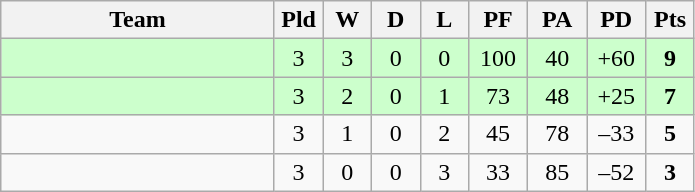<table class="wikitable" style="text-align:center;">
<tr>
<th width=175>Team</th>
<th width=25 abbr="Played">Pld</th>
<th width=25 abbr="Won">W</th>
<th width=25 abbr="Drawn">D</th>
<th width=25 abbr="Lost">L</th>
<th width=32 abbr="Points for">PF</th>
<th width=32 abbr="Points against">PA</th>
<th width=32 abbr="Points difference">PD</th>
<th width=25 abbr="Points">Pts</th>
</tr>
<tr bgcolor=ccffcc>
<td align=left></td>
<td>3</td>
<td>3</td>
<td>0</td>
<td>0</td>
<td>100</td>
<td>40</td>
<td>+60</td>
<td><strong>9</strong></td>
</tr>
<tr bgcolor=ccffcc>
<td align=left></td>
<td>3</td>
<td>2</td>
<td>0</td>
<td>1</td>
<td>73</td>
<td>48</td>
<td>+25</td>
<td><strong>7</strong></td>
</tr>
<tr>
<td align=left></td>
<td>3</td>
<td>1</td>
<td>0</td>
<td>2</td>
<td>45</td>
<td>78</td>
<td>–33</td>
<td><strong>5</strong></td>
</tr>
<tr>
<td align=left></td>
<td>3</td>
<td>0</td>
<td>0</td>
<td>3</td>
<td>33</td>
<td>85</td>
<td>–52</td>
<td><strong>3</strong></td>
</tr>
</table>
